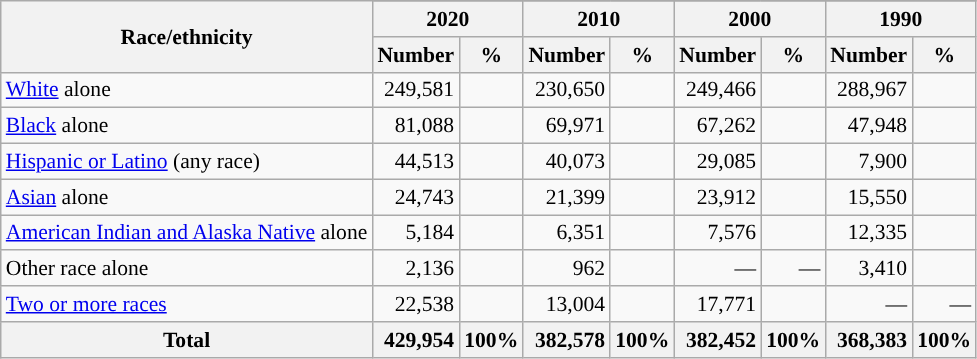<table class="wikitable sortable collapsible left" style="text-align:right; font-size: 90%;">
<tr>
<th rowspan="3">Race/ethnicity</th>
</tr>
<tr>
<th colspan="2">2020</th>
<th colspan="2">2010</th>
<th colspan="2">2000</th>
<th colspan="2">1990</th>
</tr>
<tr>
<th>Number</th>
<th>%</th>
<th>Number</th>
<th>%</th>
<th>Number</th>
<th>%</th>
<th>Number</th>
<th>%</th>
</tr>
<tr>
<td style="text-align:left;"><a href='#'>White</a> alone</td>
<td>249,581</td>
<td></td>
<td>230,650</td>
<td></td>
<td>249,466</td>
<td></td>
<td>288,967</td>
<td></td>
</tr>
<tr>
<td style="text-align:left;"><a href='#'>Black</a> alone</td>
<td>81,088</td>
<td></td>
<td>69,971</td>
<td></td>
<td>67,262</td>
<td></td>
<td>47,948</td>
<td></td>
</tr>
<tr>
<td style="text-align:left;"><a href='#'>Hispanic or Latino</a> (any race)</td>
<td>44,513</td>
<td></td>
<td>40,073</td>
<td></td>
<td>29,085</td>
<td></td>
<td>7,900</td>
<td></td>
</tr>
<tr>
<td style="text-align:left;"><a href='#'>Asian</a> alone</td>
<td>24,743</td>
<td></td>
<td>21,399</td>
<td></td>
<td>23,912</td>
<td></td>
<td>15,550</td>
<td></td>
</tr>
<tr>
<td style="text-align:left;"><a href='#'>American Indian and Alaska Native</a> alone</td>
<td>5,184</td>
<td></td>
<td>6,351</td>
<td></td>
<td>7,576</td>
<td></td>
<td>12,335</td>
<td></td>
</tr>
<tr>
<td style="text-align:left;">Other race alone</td>
<td>2,136</td>
<td></td>
<td>962</td>
<td></td>
<td>—</td>
<td>—</td>
<td>3,410</td>
<td></td>
</tr>
<tr>
<td style="text-align:left;"><a href='#'>Two or more races</a></td>
<td>22,538</td>
<td></td>
<td>13,004</td>
<td></td>
<td>17,771</td>
<td></td>
<td>—</td>
<td>—</td>
</tr>
<tr>
<th>Total</th>
<th style="text-align:right;">429,954</th>
<th style="text-align:right;">100%</th>
<th style="text-align:right;">382,578</th>
<th style="text-align:right;">100%</th>
<th style="text-align:right;">382,452</th>
<th style="text-align:right;">100%</th>
<th style="text-align:right;">368,383</th>
<th style="text-align:right;">100%</th>
</tr>
</table>
